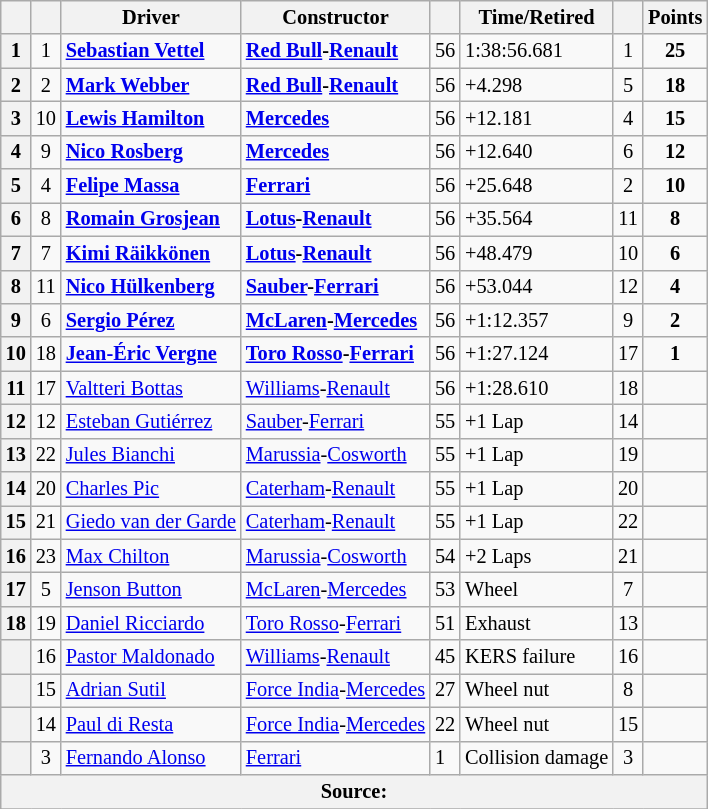<table class="wikitable sortable" style="font-size: 85%">
<tr>
<th scope="col"></th>
<th scope="col"></th>
<th scope="col">Driver</th>
<th scope="col">Constructor</th>
<th scope="col" class="unsortable"></th>
<th scope="col" class="unsortable">Time/Retired</th>
<th scope="col"></th>
<th scope="col">Points</th>
</tr>
<tr>
<th scope="row">1</th>
<td align="center">1</td>
<td data-sort-value="VET"><strong> <a href='#'>Sebastian Vettel</a></strong></td>
<td><strong><a href='#'>Red Bull</a>-<a href='#'>Renault</a></strong></td>
<td>56</td>
<td>1:38:56.681</td>
<td align="center">1</td>
<td align="center"><strong>25</strong></td>
</tr>
<tr>
<th scope="row">2</th>
<td align="center">2</td>
<td data-sort-value="WEB"><strong> <a href='#'>Mark Webber</a></strong></td>
<td><strong><a href='#'>Red Bull</a>-<a href='#'>Renault</a></strong></td>
<td>56</td>
<td>+4.298</td>
<td align="center">5</td>
<td align="center"><strong>18</strong></td>
</tr>
<tr>
<th scope="row">3</th>
<td align="center">10</td>
<td data-sort-value="HAM"><strong> <a href='#'>Lewis Hamilton</a></strong></td>
<td><strong><a href='#'>Mercedes</a></strong></td>
<td>56</td>
<td>+12.181</td>
<td align="center">4</td>
<td align="center"><strong>15</strong></td>
</tr>
<tr>
<th scope="row">4</th>
<td align="center">9</td>
<td data-sort-value="ROS"><strong> <a href='#'>Nico Rosberg</a></strong></td>
<td><strong><a href='#'>Mercedes</a></strong></td>
<td>56</td>
<td>+12.640</td>
<td align="center">6</td>
<td align="center"><strong>12</strong></td>
</tr>
<tr>
<th scope="row">5</th>
<td align="center">4</td>
<td data-sort-value="MAS"><strong> <a href='#'>Felipe Massa</a></strong></td>
<td><strong><a href='#'>Ferrari</a></strong></td>
<td>56</td>
<td>+25.648</td>
<td align="center">2</td>
<td align="center"><strong>10</strong></td>
</tr>
<tr>
<th scope="row">6</th>
<td align="center">8</td>
<td data-sort-value="GRO"><strong> <a href='#'>Romain Grosjean</a></strong></td>
<td><strong><a href='#'>Lotus</a>-<a href='#'>Renault</a></strong></td>
<td>56</td>
<td>+35.564</td>
<td align="center">11</td>
<td align="center"><strong>8</strong></td>
</tr>
<tr>
<th scope="row">7</th>
<td align="center">7</td>
<td data-sort-value="RAI"><strong> <a href='#'>Kimi Räikkönen</a></strong></td>
<td><strong><a href='#'>Lotus</a>-<a href='#'>Renault</a></strong></td>
<td>56</td>
<td>+48.479</td>
<td align="center">10</td>
<td align="center"><strong>6</strong></td>
</tr>
<tr>
<th scope="row">8</th>
<td align="center">11</td>
<td data-sort-value="HUL"><strong> <a href='#'>Nico Hülkenberg</a></strong></td>
<td><strong><a href='#'>Sauber</a>-<a href='#'>Ferrari</a></strong></td>
<td>56</td>
<td>+53.044</td>
<td align="center">12</td>
<td align="center"><strong>4</strong></td>
</tr>
<tr>
<th scope="row">9</th>
<td align="center">6</td>
<td data-sort-value="PER"><strong> <a href='#'>Sergio Pérez</a></strong></td>
<td><strong><a href='#'>McLaren</a>-<a href='#'>Mercedes</a></strong></td>
<td>56</td>
<td>+1:12.357</td>
<td align="center">9</td>
<td align="center"><strong>2</strong></td>
</tr>
<tr>
<th scope="row">10</th>
<td align="center">18</td>
<td data-sort-value="VER"><strong> <a href='#'>Jean-Éric Vergne</a></strong></td>
<td><strong><a href='#'>Toro Rosso</a>-<a href='#'>Ferrari</a></strong></td>
<td>56</td>
<td>+1:27.124</td>
<td align="center">17</td>
<td align="center"><strong>1</strong></td>
</tr>
<tr>
<th scope="row">11</th>
<td align="center">17</td>
<td data-sort-value="BOT"> <a href='#'>Valtteri Bottas</a></td>
<td><a href='#'>Williams</a>-<a href='#'>Renault</a></td>
<td>56</td>
<td>+1:28.610</td>
<td align="center">18</td>
<td></td>
</tr>
<tr>
<th scope="row">12</th>
<td align="center">12</td>
<td data-sort-value="GUT"> <a href='#'>Esteban Gutiérrez</a></td>
<td><a href='#'>Sauber</a>-<a href='#'>Ferrari</a></td>
<td>55</td>
<td>+1 Lap</td>
<td align="center">14</td>
<td></td>
</tr>
<tr>
<th scope="row">13</th>
<td align="center">22</td>
<td data-sort-value="BIA"> <a href='#'>Jules Bianchi</a></td>
<td><a href='#'>Marussia</a>-<a href='#'>Cosworth</a></td>
<td>55</td>
<td>+1 Lap</td>
<td align="center">19</td>
<td></td>
</tr>
<tr>
<th scope="row">14</th>
<td align="center">20</td>
<td data-sort-value="PIC"> <a href='#'>Charles Pic</a></td>
<td><a href='#'>Caterham</a>-<a href='#'>Renault</a></td>
<td>55</td>
<td>+1 Lap</td>
<td align="center">20</td>
<td></td>
</tr>
<tr>
<th scope="row">15</th>
<td align="center">21</td>
<td data-sort-value="VDG"> <a href='#'>Giedo van der Garde</a></td>
<td><a href='#'>Caterham</a>-<a href='#'>Renault</a></td>
<td>55</td>
<td>+1 Lap</td>
<td align="center">22</td>
<td></td>
</tr>
<tr>
<th scope="row">16</th>
<td align="center">23</td>
<td data-sort-value="CHI"> <a href='#'>Max Chilton</a></td>
<td><a href='#'>Marussia</a>-<a href='#'>Cosworth</a></td>
<td>54</td>
<td>+2 Laps</td>
<td align="center">21</td>
<td></td>
</tr>
<tr>
<th scope="row">17</th>
<td align="center">5</td>
<td data-sort-value="BUT"> <a href='#'>Jenson Button</a></td>
<td><a href='#'>McLaren</a>-<a href='#'>Mercedes</a></td>
<td>53</td>
<td>Wheel</td>
<td align="center">7</td>
<td></td>
</tr>
<tr>
<th scope="row">18</th>
<td align="center">19</td>
<td data-sort-value="RIC"> <a href='#'>Daniel Ricciardo</a></td>
<td><a href='#'>Toro Rosso</a>-<a href='#'>Ferrari</a></td>
<td>51</td>
<td>Exhaust</td>
<td align="center">13</td>
<td></td>
</tr>
<tr>
<th data-sort-value="19" scope="row"></th>
<td align="center">16</td>
<td data-sort-value="MAL"> <a href='#'>Pastor Maldonado</a></td>
<td><a href='#'>Williams</a>-<a href='#'>Renault</a></td>
<td>45</td>
<td>KERS failure</td>
<td align="center">16</td>
<td></td>
</tr>
<tr>
<th data-sort-value="20" scope="row"></th>
<td align="center">15</td>
<td data-sort-value="SUT"> <a href='#'>Adrian Sutil</a></td>
<td><a href='#'>Force India</a>-<a href='#'>Mercedes</a></td>
<td>27</td>
<td>Wheel nut</td>
<td align="center">8</td>
<td></td>
</tr>
<tr>
<th data-sort-value="21" scope="row"></th>
<td align="center">14</td>
<td data-sort-value="DIR"> <a href='#'>Paul di Resta</a></td>
<td><a href='#'>Force India</a>-<a href='#'>Mercedes</a></td>
<td>22</td>
<td>Wheel nut</td>
<td align="center">15</td>
<td></td>
</tr>
<tr>
<th data-sort-value="22" scope="row"></th>
<td align="center">3</td>
<td data-sort-value="ALO"> <a href='#'>Fernando Alonso</a></td>
<td><a href='#'>Ferrari</a></td>
<td>1</td>
<td>Collision damage</td>
<td align="center">3</td>
<td></td>
</tr>
<tr class="sortbottom">
<th colspan="8">Source:</th>
</tr>
<tr>
</tr>
</table>
